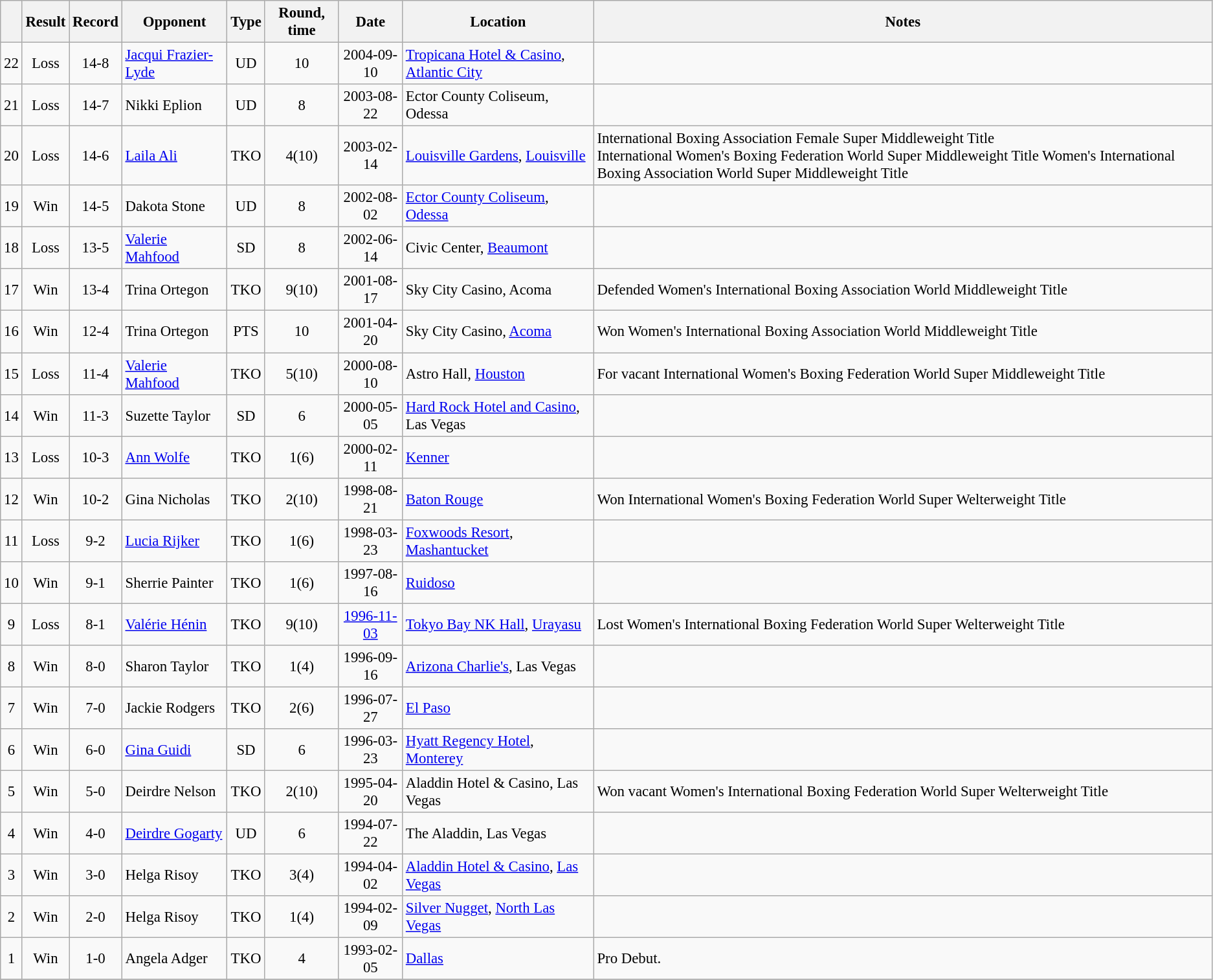<table class="wikitable" style="text-align:center; font-size:95%">
<tr>
<th></th>
<th>Result</th>
<th>Record</th>
<th>Opponent</th>
<th>Type</th>
<th>Round, time</th>
<th>Date</th>
<th>Location</th>
<th>Notes</th>
</tr>
<tr>
<td>22</td>
<td>Loss</td>
<td>14-8</td>
<td style="text-align:left;"> <a href='#'>Jacqui Frazier-Lyde</a></td>
<td>UD</td>
<td>10</td>
<td>2004-09-10</td>
<td style="text-align:left;"><a href='#'>Tropicana Hotel & Casino</a>, <a href='#'>Atlantic City</a></td>
<td style="text-align:left;"></td>
</tr>
<tr>
<td>21</td>
<td>Loss</td>
<td>14-7</td>
<td style="text-align:left;"> Nikki Eplion</td>
<td>UD</td>
<td>8</td>
<td>2003-08-22</td>
<td style="text-align:left;">Ector County Coliseum, Odessa</td>
<td style="text-align:left;"></td>
</tr>
<tr>
<td>20</td>
<td>Loss</td>
<td>14-6</td>
<td style="text-align:left;"> <a href='#'>Laila Ali</a></td>
<td>TKO</td>
<td>4(10)</td>
<td>2003-02-14</td>
<td style="text-align:left;"><a href='#'>Louisville Gardens</a>, <a href='#'>Louisville</a></td>
<td style="text-align:left;">International Boxing Association Female Super Middleweight Title<br>International Women's Boxing Federation World Super Middleweight Title
Women's International Boxing Association World Super Middleweight Title</td>
</tr>
<tr>
<td>19</td>
<td>Win</td>
<td>14-5</td>
<td style="text-align:left;"> Dakota Stone</td>
<td>UD</td>
<td>8</td>
<td>2002-08-02</td>
<td style="text-align:left;"><a href='#'>Ector County Coliseum</a>, <a href='#'>Odessa</a></td>
<td style="text-align:left;"></td>
</tr>
<tr>
<td>18</td>
<td>Loss</td>
<td>13-5</td>
<td style="text-align:left;"> <a href='#'>Valerie Mahfood</a></td>
<td>SD</td>
<td>8</td>
<td>2002-06-14</td>
<td style="text-align:left;">Civic Center, <a href='#'>Beaumont</a></td>
<td style="text-align:left;"></td>
</tr>
<tr>
<td>17</td>
<td>Win</td>
<td>13-4</td>
<td style="text-align:left;"> Trina Ortegon</td>
<td>TKO</td>
<td>9(10)</td>
<td>2001-08-17</td>
<td style="text-align:left;">Sky City Casino, Acoma</td>
<td style="text-align:left;">Defended Women's International Boxing Association World Middleweight Title</td>
</tr>
<tr>
<td>16</td>
<td>Win</td>
<td>12-4</td>
<td style="text-align:left;"> Trina Ortegon</td>
<td>PTS</td>
<td>10</td>
<td>2001-04-20</td>
<td style="text-align:left;">Sky City Casino, <a href='#'>Acoma</a></td>
<td style="text-align:left;">Won Women's International Boxing Association World Middleweight Title</td>
</tr>
<tr>
<td>15</td>
<td>Loss</td>
<td>11-4</td>
<td style="text-align:left;"> <a href='#'>Valerie Mahfood</a></td>
<td>TKO</td>
<td>5(10)</td>
<td>2000-08-10</td>
<td style="text-align:left;">Astro Hall, <a href='#'>Houston</a></td>
<td style="text-align:left;">For vacant International Women's Boxing Federation World Super Middleweight Title</td>
</tr>
<tr>
<td>14</td>
<td>Win</td>
<td>11-3</td>
<td style="text-align:left;"> Suzette Taylor</td>
<td>SD</td>
<td>6</td>
<td>2000-05-05</td>
<td style="text-align:left;"><a href='#'>Hard Rock Hotel and Casino</a>, Las Vegas</td>
<td style="text-align:left;"></td>
</tr>
<tr>
<td>13</td>
<td>Loss</td>
<td>10-3</td>
<td style="text-align:left;"> <a href='#'>Ann Wolfe</a></td>
<td>TKO</td>
<td>1(6)</td>
<td>2000-02-11</td>
<td style="text-align:left;"><a href='#'>Kenner</a></td>
<td style="text-align:left;"></td>
</tr>
<tr>
<td>12</td>
<td>Win</td>
<td>10-2</td>
<td style="text-align:left;"> Gina Nicholas</td>
<td>TKO</td>
<td>2(10)</td>
<td>1998-08-21</td>
<td style="text-align:left;"><a href='#'>Baton Rouge</a></td>
<td style="text-align:left;">Won International Women's Boxing Federation World Super Welterweight Title</td>
</tr>
<tr>
<td>11</td>
<td>Loss</td>
<td>9-2</td>
<td style="text-align:left;"> <a href='#'>Lucia Rijker</a></td>
<td>TKO</td>
<td>1(6)</td>
<td>1998-03-23</td>
<td style="text-align:left;"><a href='#'>Foxwoods Resort</a>, <a href='#'>Mashantucket</a></td>
<td style="text-align:left;"></td>
</tr>
<tr>
<td>10</td>
<td>Win</td>
<td>9-1</td>
<td style="text-align:left;"> Sherrie Painter</td>
<td>TKO</td>
<td>1(6)</td>
<td>1997-08-16</td>
<td style="text-align:left;"><a href='#'>Ruidoso</a></td>
<td style="text-align:left;"></td>
</tr>
<tr>
<td>9</td>
<td>Loss</td>
<td>8-1</td>
<td style="text-align:left;"> <a href='#'>Valérie Hénin</a></td>
<td>TKO</td>
<td>9(10)</td>
<td><a href='#'>1996-11-03</a></td>
<td style="text-align:left;"><a href='#'>Tokyo Bay NK Hall</a>, <a href='#'>Urayasu</a></td>
<td style="text-align:left;">Lost Women's International Boxing Federation World Super Welterweight Title</td>
</tr>
<tr>
<td>8</td>
<td>Win</td>
<td>8-0</td>
<td style="text-align:left;"> Sharon Taylor</td>
<td>TKO</td>
<td>1(4)</td>
<td>1996-09-16</td>
<td style="text-align:left;"><a href='#'>Arizona Charlie's</a>, Las Vegas</td>
<td style="text-align:left;"></td>
</tr>
<tr>
<td>7</td>
<td>Win</td>
<td>7-0</td>
<td style="text-align:left;"> Jackie Rodgers</td>
<td>TKO</td>
<td>2(6)</td>
<td>1996-07-27</td>
<td style="text-align:left;"><a href='#'>El Paso</a></td>
<td style="text-align:left;"></td>
</tr>
<tr>
<td>6</td>
<td>Win</td>
<td>6-0</td>
<td style="text-align:left;"> <a href='#'>Gina Guidi</a></td>
<td>SD</td>
<td>6</td>
<td>1996-03-23</td>
<td style="text-align:left;"><a href='#'>Hyatt Regency Hotel</a>, <a href='#'>Monterey</a></td>
<td style="text-align:left;"></td>
</tr>
<tr>
<td>5</td>
<td>Win</td>
<td>5-0</td>
<td style="text-align:left;"> Deirdre Nelson</td>
<td>TKO</td>
<td>2(10)</td>
<td>1995-04-20</td>
<td style="text-align:left;">Aladdin Hotel & Casino, Las Vegas</td>
<td style="text-align:left;">Won vacant Women's International Boxing Federation World Super Welterweight Title</td>
</tr>
<tr>
<td>4</td>
<td>Win</td>
<td>4-0</td>
<td style="text-align:left;"> <a href='#'>Deirdre Gogarty</a></td>
<td>UD</td>
<td>6</td>
<td>1994-07-22</td>
<td style="text-align:left;">The Aladdin, Las Vegas</td>
<td style="text-align:left;"></td>
</tr>
<tr>
<td>3</td>
<td>Win</td>
<td>3-0</td>
<td style="text-align:left;"> Helga Risoy</td>
<td>TKO</td>
<td>3(4)</td>
<td>1994-04-02</td>
<td style="text-align:left;"><a href='#'>Aladdin Hotel & Casino</a>, <a href='#'>Las Vegas</a></td>
<td style="text-align:left;"></td>
</tr>
<tr>
<td>2</td>
<td>Win</td>
<td>2-0</td>
<td style="text-align:left;"> Helga Risoy</td>
<td>TKO</td>
<td>1(4)</td>
<td>1994-02-09</td>
<td style="text-align:left;"><a href='#'>Silver Nugget</a>, <a href='#'>North Las Vegas</a></td>
<td style="text-align:left;"></td>
</tr>
<tr>
<td>1</td>
<td>Win</td>
<td>1-0</td>
<td style="text-align:left;"> Angela Adger</td>
<td>TKO</td>
<td>4</td>
<td>1993-02-05</td>
<td style="text-align:left;"><a href='#'>Dallas</a></td>
<td style="text-align:left;">Pro Debut.</td>
</tr>
<tr>
</tr>
</table>
